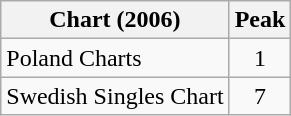<table class="wikitable">
<tr>
<th>Chart (2006)</th>
<th>Peak</th>
</tr>
<tr>
<td>Poland Charts </td>
<td align="center">1</td>
</tr>
<tr>
<td>Swedish Singles Chart</td>
<td align="center">7</td>
</tr>
</table>
